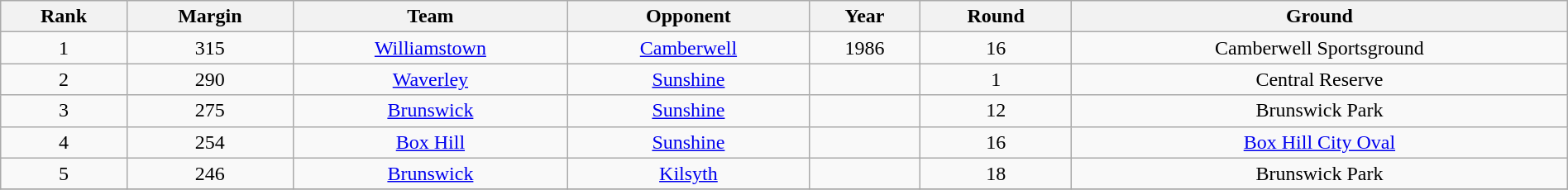<table class="wikitable"  style="text-align:center; width:100%;">
<tr>
<th>Rank</th>
<th>Margin</th>
<th>Team</th>
<th>Opponent</th>
<th>Year</th>
<th>Round</th>
<th>Ground</th>
</tr>
<tr>
<td>1</td>
<td>315</td>
<td><a href='#'>Williamstown</a></td>
<td><a href='#'>Camberwell</a></td>
<td>1986</td>
<td>16</td>
<td>Camberwell Sportsground</td>
</tr>
<tr>
<td>2</td>
<td>290</td>
<td><a href='#'>Waverley</a></td>
<td><a href='#'>Sunshine</a></td>
<td></td>
<td>1</td>
<td>Central Reserve</td>
</tr>
<tr>
<td>3</td>
<td>275</td>
<td><a href='#'>Brunswick</a></td>
<td><a href='#'>Sunshine</a></td>
<td></td>
<td>12</td>
<td>Brunswick Park</td>
</tr>
<tr>
<td>4</td>
<td>254</td>
<td><a href='#'>Box Hill</a></td>
<td><a href='#'>Sunshine</a></td>
<td></td>
<td>16</td>
<td><a href='#'>Box Hill City Oval</a></td>
</tr>
<tr>
<td>5</td>
<td>246</td>
<td><a href='#'>Brunswick</a></td>
<td><a href='#'>Kilsyth</a></td>
<td></td>
<td>18</td>
<td>Brunswick Park</td>
</tr>
<tr>
</tr>
</table>
